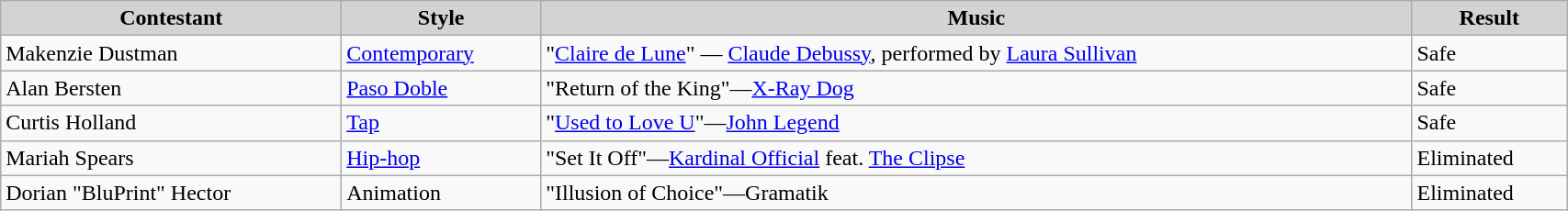<table class="wikitable" style="width:90%;">
<tr style="background:lightgrey; text-align:center;">
<td><strong>Contestant</strong></td>
<td><strong>Style</strong></td>
<td><strong>Music</strong></td>
<td><strong>Result</strong></td>
</tr>
<tr>
<td>Makenzie Dustman</td>
<td><a href='#'>Contemporary</a></td>
<td>"<a href='#'>Claire de Lune</a>" — <a href='#'>Claude Debussy</a>, performed by <a href='#'>Laura Sullivan</a></td>
<td>Safe</td>
</tr>
<tr>
<td>Alan Bersten</td>
<td><a href='#'>Paso Doble</a></td>
<td>"Return of the King"—<a href='#'>X-Ray Dog</a></td>
<td>Safe</td>
</tr>
<tr>
<td>Curtis Holland</td>
<td><a href='#'>Tap</a></td>
<td>"<a href='#'>Used to Love U</a>"—<a href='#'>John Legend</a></td>
<td>Safe</td>
</tr>
<tr>
<td>Mariah Spears</td>
<td><a href='#'>Hip-hop</a></td>
<td>"Set It Off"—<a href='#'>Kardinal Official</a> feat. <a href='#'>The Clipse</a></td>
<td>Eliminated</td>
</tr>
<tr>
<td>Dorian "BluPrint" Hector</td>
<td>Animation</td>
<td>"Illusion of Choice"—Gramatik</td>
<td>Eliminated</td>
</tr>
</table>
